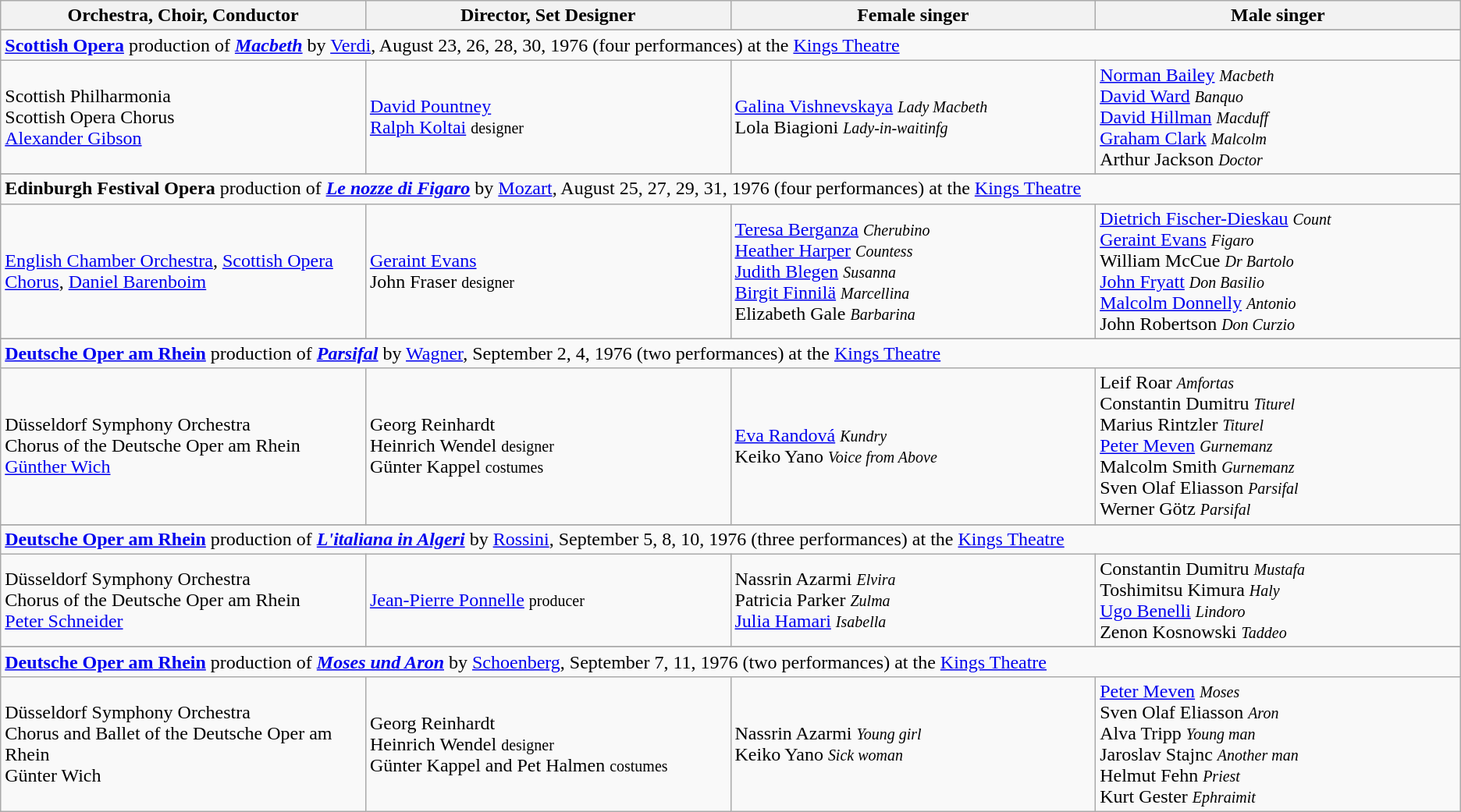<table class="wikitable toptextcells">
<tr class="hintergrundfarbe5">
<th style="width:25%;">Orchestra, Choir, Conductor</th>
<th style="width:25%;">Director, Set Designer</th>
<th style="width:25%;">Female singer</th>
<th style="width:25%;">Male singer</th>
</tr>
<tr>
</tr>
<tr class="hintergrundfarbe8">
<td colspan="9"><strong><a href='#'>Scottish Opera</a></strong> production of <strong><em><a href='#'>Macbeth</a></em></strong> by <a href='#'>Verdi</a>, August 23, 26, 28, 30, 1976 (four performances) at the <a href='#'>Kings Theatre</a></td>
</tr>
<tr>
<td>Scottish Philharmonia<br>Scottish Opera Chorus<br><a href='#'>Alexander Gibson</a></td>
<td><a href='#'>David Pountney</a><br><a href='#'>Ralph Koltai</a> <small>designer</small></td>
<td><a href='#'>Galina Vishnevskaya</a> <small><em>Lady Macbeth</em></small><br>Lola Biagioni <small><em>Lady-in-waitinfg</em></small></td>
<td><a href='#'>Norman Bailey</a> <small><em>Macbeth</em></small><br><a href='#'>David Ward</a> <small><em>Banquo</em></small><br><a href='#'>David Hillman</a> <small><em>Macduff</em></small><br><a href='#'>Graham Clark</a> <small><em>Malcolm</em></small><br>Arthur Jackson <small><em>Doctor</em></small></td>
</tr>
<tr>
</tr>
<tr class="hintergrundfarbe8">
<td colspan="9"><strong>Edinburgh Festival Opera</strong> production of <strong><em><a href='#'>Le nozze di Figaro</a></em></strong> by <a href='#'>Mozart</a>, August 25, 27, 29, 31, 1976 (four performances) at the <a href='#'>Kings Theatre</a></td>
</tr>
<tr>
<td><a href='#'>English Chamber Orchestra</a>, <a href='#'>Scottish Opera Chorus</a>, <a href='#'>Daniel Barenboim</a></td>
<td><a href='#'>Geraint Evans</a><br>John Fraser <small>designer</small></td>
<td><a href='#'>Teresa Berganza</a> <small><em>Cherubino</em></small><br><a href='#'>Heather Harper</a> <small><em>Countess</em></small><br><a href='#'>Judith Blegen</a> <small><em>Susanna</em></small><br><a href='#'>Birgit Finnilä</a> <small><em>Marcellina</em></small><br>Elizabeth Gale <small><em>Barbarina</em></small></td>
<td><a href='#'>Dietrich Fischer-Dieskau</a> <small><em>Count</em></small><br><a href='#'>Geraint Evans</a> <small><em>Figaro</em></small><br>William McCue <small><em>Dr Bartolo</em></small><br><a href='#'>John Fryatt</a> <small><em>Don Basilio</em></small><br><a href='#'>Malcolm Donnelly</a> <small><em>Antonio</em></small><br>John Robertson <small><em>Don Curzio</em></small></td>
</tr>
<tr>
</tr>
<tr class="hintergrundfarbe8">
<td colspan="9"><strong><a href='#'>Deutsche Oper am Rhein</a></strong> production of <strong><em><a href='#'>Parsifal</a></em></strong> by <a href='#'>Wagner</a>, September 2, 4, 1976 (two performances) at the <a href='#'>Kings Theatre</a></td>
</tr>
<tr>
<td>Düsseldorf Symphony Orchestra<br>Chorus of the Deutsche Oper am Rhein <br><a href='#'>Günther Wich</a></td>
<td>Georg Reinhardt<br>Heinrich Wendel <small>designer</small><br>Günter Kappel <small>costumes</small></td>
<td><a href='#'>Eva Randová</a> <small><em>Kundry</em></small><br>Keiko Yano <small><em>Voice from Above</em></small></td>
<td>Leif Roar <small><em>Amfortas</em></small><br>Constantin Dumitru <small><em>Titurel</em></small><br>Marius Rintzler <small><em>Titurel</em></small><br><a href='#'>Peter Meven</a> <small><em>Gurnemanz</em></small><br>Malcolm Smith <small><em>Gurnemanz</em></small><br>Sven Olaf Eliasson <small><em>Parsifal</em></small><br>Werner Götz <small><em>Parsifal</em></small></td>
</tr>
<tr>
</tr>
<tr class="hintergrundfarbe8">
<td colspan="9"><strong><a href='#'>Deutsche Oper am Rhein</a></strong> production of <strong><em><a href='#'>L'italiana in Algeri</a></em></strong> by <a href='#'>Rossini</a>, September 5, 8, 10, 1976 (three performances) at the <a href='#'>Kings Theatre</a></td>
</tr>
<tr>
<td>Düsseldorf Symphony Orchestra<br>Chorus of the Deutsche Oper am Rhein <br><a href='#'>Peter Schneider</a></td>
<td><a href='#'>Jean-Pierre Ponnelle</a> <small>producer</small></td>
<td>Nassrin Azarmi <small><em>Elvira</em></small><br>Patricia Parker <small><em>Zulma</em></small><br><a href='#'>Julia Hamari</a> <small><em>Isabella</em></small></td>
<td>Constantin Dumitru <small><em>Mustafa</em></small><br>Toshimitsu Kimura <small><em>Haly</em></small><br><a href='#'>Ugo Benelli</a> <small><em>Lindoro</em></small><br>Zenon Kosnowski <small><em>Taddeo</em></small></td>
</tr>
<tr>
</tr>
<tr class="hintergrundfarbe8">
<td colspan="9"><strong><a href='#'>Deutsche Oper am Rhein</a></strong> production of <strong><em><a href='#'>Moses und Aron</a></em></strong> by <a href='#'>Schoenberg</a>, September 7, 11, 1976 (two performances) at the <a href='#'>Kings Theatre</a></td>
</tr>
<tr>
<td>Düsseldorf Symphony Orchestra<br>Chorus and Ballet of the Deutsche Oper am Rhein <br>Günter Wich</td>
<td>Georg Reinhardt <br>Heinrich Wendel <small>designer</small><br>Günter Kappel and Pet Halmen <small>costumes</small></td>
<td>Nassrin Azarmi <small><em>Young girl</em></small><br>Keiko Yano <small><em>Sick woman</em></small></td>
<td><a href='#'>Peter Meven</a> <small><em>Moses</em></small><br>Sven Olaf Eliasson <small><em>Aron</em></small><br>Alva Tripp <small><em>Young man</em></small><br>Jaroslav Stajnc <small><em>Another man</em></small><br>Helmut Fehn <small><em>Priest</em></small><br>Kurt Gester <small><em>Ephraimit</em></small></td>
</tr>
</table>
